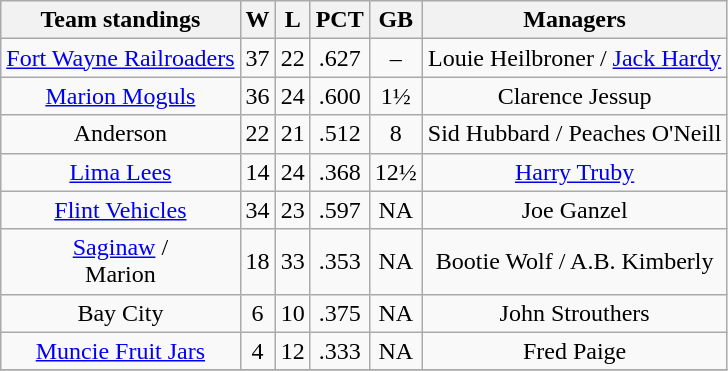<table class="wikitable" style="text-align:center">
<tr>
<th>Team standings</th>
<th>W</th>
<th>L</th>
<th>PCT</th>
<th>GB</th>
<th>Managers</th>
</tr>
<tr>
<td><a href='#'>Fort Wayne Railroaders</a></td>
<td>37</td>
<td>22</td>
<td>.627</td>
<td>–</td>
<td>Louie Heilbroner / <a href='#'>Jack Hardy</a></td>
</tr>
<tr>
<td><a href='#'>Marion Moguls</a></td>
<td>36</td>
<td>24</td>
<td>.600</td>
<td>1½</td>
<td>Clarence Jessup</td>
</tr>
<tr>
<td>Anderson</td>
<td>22</td>
<td>21</td>
<td>.512</td>
<td>8</td>
<td>Sid Hubbard / Peaches O'Neill </td>
</tr>
<tr>
<td><a href='#'>Lima Lees</a></td>
<td>14</td>
<td>24</td>
<td>.368</td>
<td>12½</td>
<td><a href='#'>Harry Truby</a></td>
</tr>
<tr>
<td><a href='#'>Flint Vehicles</a></td>
<td>34</td>
<td>23</td>
<td>.597</td>
<td>NA</td>
<td>Joe Ganzel</td>
</tr>
<tr>
<td><a href='#'>Saginaw</a> /<br>Marion</td>
<td>18</td>
<td>33</td>
<td>.353</td>
<td>NA</td>
<td>Bootie Wolf / A.B. Kimberly</td>
</tr>
<tr>
<td>Bay City</td>
<td>6</td>
<td>10</td>
<td>.375</td>
<td>NA</td>
<td>John Strouthers</td>
</tr>
<tr>
<td><a href='#'>Muncie Fruit Jars</a></td>
<td>4</td>
<td>12</td>
<td>.333</td>
<td>NA</td>
<td>Fred Paige</td>
</tr>
<tr>
</tr>
</table>
